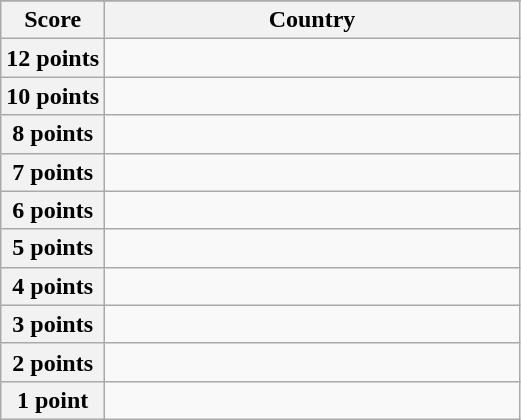<table class="wikitable">
<tr>
</tr>
<tr>
<th scope="col" width="20%">Score</th>
<th scope="col">Country</th>
</tr>
<tr>
<th scope="row">12 points</th>
<td></td>
</tr>
<tr>
<th scope="row">10 points</th>
<td></td>
</tr>
<tr>
<th scope="row">8 points</th>
<td></td>
</tr>
<tr>
<th scope="row">7 points</th>
<td></td>
</tr>
<tr>
<th scope="row">6 points</th>
<td></td>
</tr>
<tr>
<th scope="row">5 points</th>
<td></td>
</tr>
<tr>
<th scope="row">4 points</th>
<td></td>
</tr>
<tr>
<th scope="row">3 points</th>
<td></td>
</tr>
<tr>
<th scope="row">2 points</th>
<td></td>
</tr>
<tr>
<th scope="row">1 point</th>
<td></td>
</tr>
</table>
